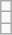<table class="wikitable" style="text-align:center;">
<tr>
<td></td>
</tr>
<tr>
<td></td>
</tr>
<tr>
<td></td>
</tr>
</table>
